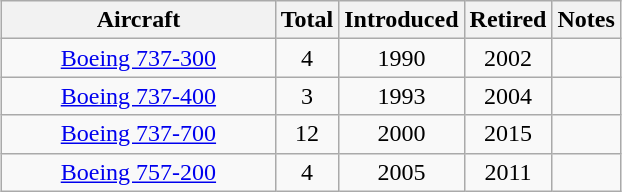<table class="wikitable" style="text-align:center;margin:auto;">
<tr>
<th width="175px;">Aircraft</th>
<th>Total</th>
<th>Introduced</th>
<th>Retired</th>
<th>Notes</th>
</tr>
<tr>
<td><a href='#'>Boeing 737-300</a></td>
<td>4</td>
<td>1990</td>
<td>2002</td>
<td></td>
</tr>
<tr>
<td><a href='#'>Boeing 737-400</a></td>
<td>3</td>
<td>1993</td>
<td>2004</td>
<td></td>
</tr>
<tr>
<td><a href='#'>Boeing 737-700</a></td>
<td>12</td>
<td>2000</td>
<td>2015</td>
<td></td>
</tr>
<tr>
<td><a href='#'>Boeing 757-200</a></td>
<td>4</td>
<td>2005</td>
<td>2011</td>
<td></td>
</tr>
</table>
